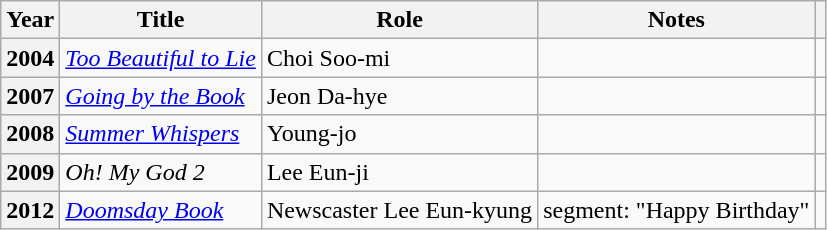<table class="wikitable plainrowheaders sortable">
<tr>
<th scope="col">Year</th>
<th scope="col">Title</th>
<th scope="col">Role</th>
<th scope="col">Notes</th>
<th scope="col" class="unsortable"></th>
</tr>
<tr>
<th scope="row">2004</th>
<td><em><a href='#'>Too Beautiful to Lie</a></em></td>
<td>Choi Soo-mi</td>
<td></td>
<td style="text-align:center"></td>
</tr>
<tr>
<th scope="row">2007</th>
<td><em><a href='#'>Going by the Book</a></em></td>
<td>Jeon Da-hye</td>
<td></td>
<td style="text-align:center"></td>
</tr>
<tr>
<th scope="row">2008</th>
<td><em><a href='#'>Summer Whispers</a></em></td>
<td>Young-jo</td>
<td></td>
<td style="text-align:center"></td>
</tr>
<tr>
<th scope="row">2009</th>
<td><em>Oh! My God 2</em></td>
<td>Lee Eun-ji</td>
<td></td>
<td style="text-align:center"></td>
</tr>
<tr>
<th scope="row">2012</th>
<td><em><a href='#'>Doomsday Book</a></em></td>
<td>Newscaster Lee Eun-kyung</td>
<td>segment: "Happy Birthday"</td>
<td style="text-align:center"></td>
</tr>
</table>
